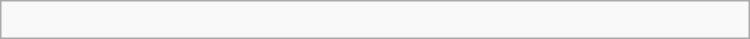<table class="wikitable floatright" | width="500">
<tr>
<td><br></td>
</tr>
</table>
